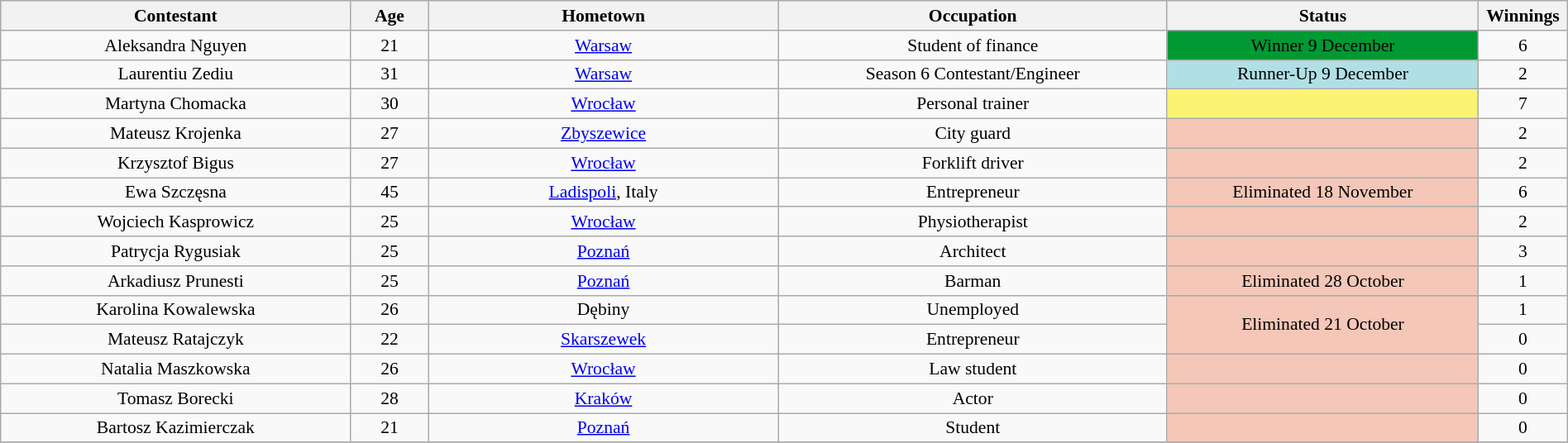<table class="wikitable sortable" style="text-align:center; font-size:90%; border-collapse:collapse; width:100%;">
<tr style="background:#C1D8FF;">
<th style="width:18%;">Contestant</th>
<th style="width:4%;">Age</th>
<th style="width:18%;">Hometown</th>
<th style="width:20%;">Occupation</th>
<th style="width:16%;">Status</th>
<th style="width:2%;">Winnings</th>
</tr>
<tr>
<td>Aleksandra Nguyen</td>
<td>21</td>
<td><a href='#'>Warsaw</a></td>
<td>Student of finance</td>
<td style="background:#093;"><span>Winner 9 December</span></td>
<td>6</td>
</tr>
<tr>
<td>Laurentiu Zediu</td>
<td>31</td>
<td><a href='#'>Warsaw</a></td>
<td>Season 6 Contestant/Engineer</td>
<td style="background:#B0E0E6;">Runner-Up 9 December</td>
<td>2</td>
</tr>
<tr>
<td>Martyna Chomacka</td>
<td>30</td>
<td><a href='#'>Wrocław</a></td>
<td>Personal trainer</td>
<td style="background:#fbf373; text-align:center;" rowspan="1"></td>
<td>7</td>
</tr>
<tr>
<td>Mateusz Krojenka</td>
<td>27</td>
<td><a href='#'>Zbyszewice</a></td>
<td>City guard</td>
<td style="background:#f4c7b8; text-align:center;" rowspan="1"></td>
<td>2</td>
</tr>
<tr>
<td>Krzysztof Bigus</td>
<td>27</td>
<td><a href='#'>Wrocław</a></td>
<td>Forklift driver</td>
<td style="background:#f4c7b8; text-align:center;" rowspan="1"></td>
<td>2</td>
</tr>
<tr>
<td>Ewa Szczęsna</td>
<td>45</td>
<td><a href='#'>Ladispoli</a>, Italy</td>
<td>Entrepreneur</td>
<td style="background:#f4c7b8; text-align:center;" rowspan="1">Eliminated 18 November</td>
<td>6</td>
</tr>
<tr>
<td>Wojciech Kasprowicz</td>
<td>25</td>
<td><a href='#'>Wrocław</a></td>
<td>Physiotherapist</td>
<td style="background:#f4c7b8; text-align:center;" rowspan="1"></td>
<td>2</td>
</tr>
<tr>
<td>Patrycja Rygusiak</td>
<td>25</td>
<td><a href='#'>Poznań</a></td>
<td>Architect</td>
<td style="background:#f4c7b8; text-align:center;" rowspan="1"></td>
<td>3</td>
</tr>
<tr>
<td>Arkadiusz Prunesti</td>
<td>25</td>
<td><a href='#'>Poznań</a></td>
<td>Barman</td>
<td style="background:#f4c7b8; text-align:center;" rowspan="1">Eliminated 28 October</td>
<td>1</td>
</tr>
<tr>
<td>Karolina Kowalewska</td>
<td>26</td>
<td>Dębiny</td>
<td>Unemployed</td>
<td style="background:#f4c7b8; text-align:center;" rowspan="2">Eliminated 21 October</td>
<td>1</td>
</tr>
<tr>
<td>Mateusz Ratajczyk</td>
<td>22</td>
<td><a href='#'>Skarszewek</a></td>
<td>Entrepreneur</td>
<td>0</td>
</tr>
<tr>
<td>Natalia Maszkowska</td>
<td>26</td>
<td><a href='#'>Wrocław</a></td>
<td>Law student</td>
<td style="background:#f4c7b8; text-align:center;" rowspan="1"></td>
<td>0</td>
</tr>
<tr>
<td>Tomasz Borecki</td>
<td>28</td>
<td><a href='#'>Kraków</a></td>
<td>Actor</td>
<td style="background:#f4c7b8; text-align:center;" rowspan="1"></td>
<td>0</td>
</tr>
<tr>
<td>Bartosz Kazimierczak</td>
<td>21</td>
<td><a href='#'>Poznań</a></td>
<td>Student</td>
<td style="background:#f4c7b8; text-align:center;" rowspan="1"></td>
<td>0</td>
</tr>
<tr>
</tr>
</table>
